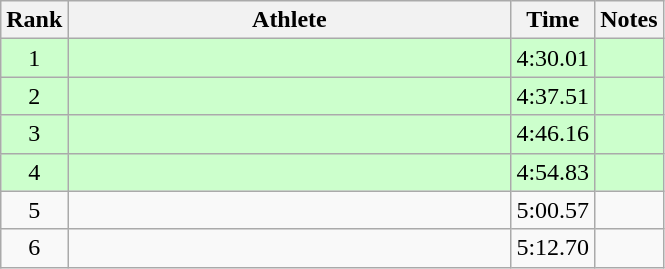<table class="wikitable" style="text-align:center">
<tr>
<th>Rank</th>
<th Style="width:18em">Athlete</th>
<th>Time</th>
<th>Notes</th>
</tr>
<tr style="background:#cfc">
<td>1</td>
<td style="text-align:left"></td>
<td>4:30.01</td>
<td></td>
</tr>
<tr style="background:#cfc">
<td>2</td>
<td style="text-align:left"></td>
<td>4:37.51</td>
<td></td>
</tr>
<tr style="background:#cfc">
<td>3</td>
<td style="text-align:left"></td>
<td>4:46.16</td>
<td></td>
</tr>
<tr style="background:#cfc">
<td>4</td>
<td style="text-align:left"></td>
<td>4:54.83</td>
<td></td>
</tr>
<tr>
<td>5</td>
<td style="text-align:left"></td>
<td>5:00.57</td>
<td></td>
</tr>
<tr>
<td>6</td>
<td style="text-align:left"></td>
<td>5:12.70</td>
<td></td>
</tr>
</table>
